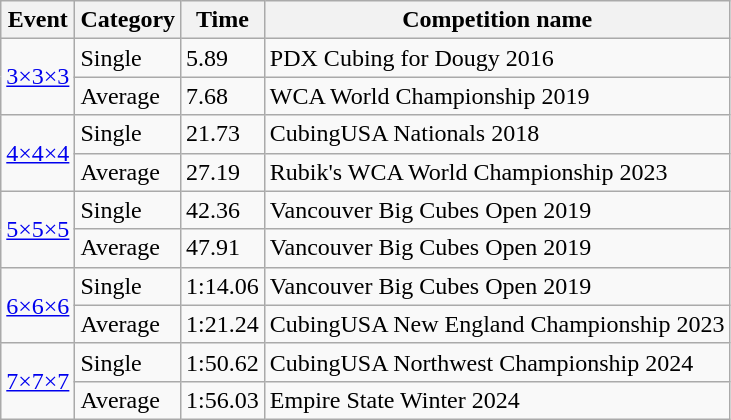<table class="wikitable">
<tr>
<th>Event</th>
<th>Category</th>
<th>Time</th>
<th>Competition name</th>
</tr>
<tr>
<td rowspan="2"><a href='#'>3×3×3</a></td>
<td>Single</td>
<td>5.89</td>
<td>PDX Cubing for Dougy 2016</td>
</tr>
<tr>
<td>Average</td>
<td>7.68</td>
<td>WCA World Championship 2019</td>
</tr>
<tr>
<td rowspan="2"><a href='#'>4×4×4</a></td>
<td>Single</td>
<td>21.73</td>
<td>CubingUSA Nationals 2018</td>
</tr>
<tr>
<td>Average</td>
<td>27.19</td>
<td>Rubik's WCA World Championship 2023</td>
</tr>
<tr>
<td rowspan="2"><a href='#'>5×5×5</a></td>
<td>Single</td>
<td>42.36</td>
<td>Vancouver Big Cubes Open 2019</td>
</tr>
<tr>
<td>Average</td>
<td>47.91</td>
<td>Vancouver Big Cubes Open 2019</td>
</tr>
<tr>
<td rowspan="2"><a href='#'>6×6×6</a></td>
<td>Single</td>
<td>1:14.06</td>
<td>Vancouver Big Cubes Open 2019</td>
</tr>
<tr>
<td>Average</td>
<td>1:21.24</td>
<td>CubingUSA New England Championship 2023</td>
</tr>
<tr>
<td rowspan="2"><a href='#'>7×7×7</a></td>
<td>Single</td>
<td>1:50.62</td>
<td>CubingUSA Northwest Championship 2024</td>
</tr>
<tr>
<td>Average</td>
<td>1:56.03</td>
<td>Empire State Winter 2024</td>
</tr>
</table>
